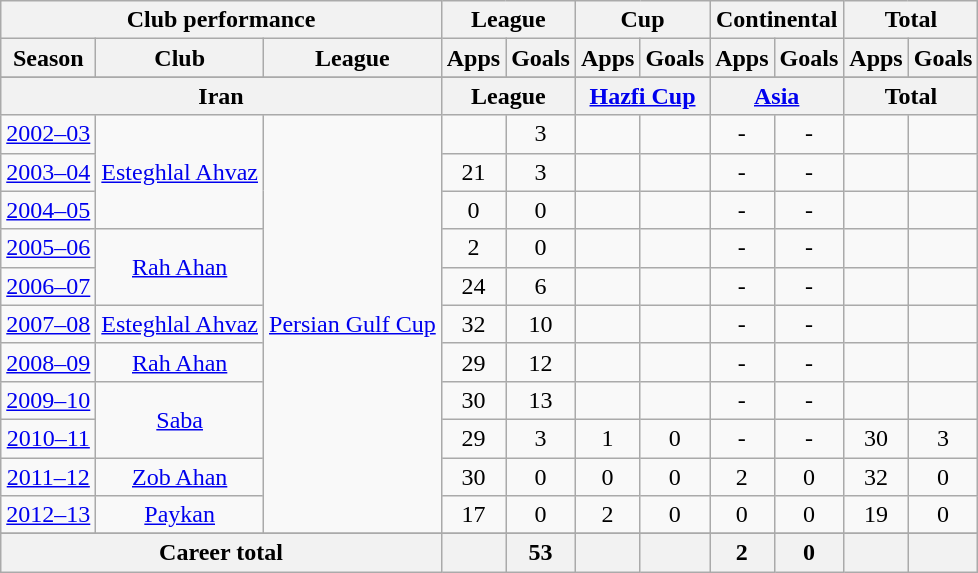<table class="wikitable" style="text-align:center">
<tr>
<th colspan=3>Club performance</th>
<th colspan=2>League</th>
<th colspan=2>Cup</th>
<th colspan=2>Continental</th>
<th colspan=2>Total</th>
</tr>
<tr>
<th>Season</th>
<th>Club</th>
<th>League</th>
<th>Apps</th>
<th>Goals</th>
<th>Apps</th>
<th>Goals</th>
<th>Apps</th>
<th>Goals</th>
<th>Apps</th>
<th>Goals</th>
</tr>
<tr>
</tr>
<tr>
<th colspan=3>Iran</th>
<th colspan=2>League</th>
<th colspan=2><a href='#'>Hazfi Cup</a></th>
<th colspan=2><a href='#'>Asia</a></th>
<th colspan=2>Total</th>
</tr>
<tr>
<td><a href='#'>2002–03</a></td>
<td rowspan="3"><a href='#'>Esteghlal Ahvaz</a></td>
<td rowspan="11"><a href='#'>Persian Gulf Cup</a></td>
<td></td>
<td>3</td>
<td></td>
<td></td>
<td>-</td>
<td>-</td>
<td></td>
<td></td>
</tr>
<tr>
<td><a href='#'>2003–04</a></td>
<td>21</td>
<td>3</td>
<td></td>
<td></td>
<td>-</td>
<td>-</td>
<td></td>
<td></td>
</tr>
<tr>
<td><a href='#'>2004–05</a></td>
<td>0</td>
<td>0</td>
<td></td>
<td></td>
<td>-</td>
<td>-</td>
<td></td>
<td></td>
</tr>
<tr>
<td><a href='#'>2005–06</a></td>
<td rowspan="2"><a href='#'>Rah Ahan</a></td>
<td>2</td>
<td>0</td>
<td></td>
<td></td>
<td>-</td>
<td>-</td>
<td></td>
<td></td>
</tr>
<tr>
<td><a href='#'>2006–07</a></td>
<td>24</td>
<td>6</td>
<td></td>
<td></td>
<td>-</td>
<td>-</td>
<td></td>
<td></td>
</tr>
<tr>
<td><a href='#'>2007–08</a></td>
<td rowspan="1"><a href='#'>Esteghlal Ahvaz</a></td>
<td>32</td>
<td>10</td>
<td></td>
<td></td>
<td>-</td>
<td>-</td>
<td></td>
<td></td>
</tr>
<tr>
<td><a href='#'>2008–09</a></td>
<td rowspan="1"><a href='#'>Rah Ahan</a></td>
<td>29</td>
<td>12</td>
<td></td>
<td></td>
<td>-</td>
<td>-</td>
<td></td>
<td></td>
</tr>
<tr>
<td><a href='#'>2009–10</a></td>
<td rowspan="2"><a href='#'>Saba</a></td>
<td>30</td>
<td>13</td>
<td></td>
<td></td>
<td>-</td>
<td>-</td>
<td></td>
<td></td>
</tr>
<tr>
<td><a href='#'>2010–11</a></td>
<td>29</td>
<td>3</td>
<td>1</td>
<td>0</td>
<td>-</td>
<td>-</td>
<td>30</td>
<td>3</td>
</tr>
<tr>
<td><a href='#'>2011–12</a></td>
<td rowspan="1"><a href='#'>Zob Ahan</a></td>
<td>30</td>
<td>0</td>
<td>0</td>
<td>0</td>
<td>2</td>
<td>0</td>
<td>32</td>
<td>0</td>
</tr>
<tr>
<td><a href='#'>2012–13</a></td>
<td rowspan="1"><a href='#'>Paykan</a></td>
<td>17</td>
<td>0</td>
<td>2</td>
<td>0</td>
<td>0</td>
<td>0</td>
<td>19</td>
<td>0</td>
</tr>
<tr>
</tr>
<tr>
<th colspan=3>Career total</th>
<th></th>
<th>53</th>
<th></th>
<th></th>
<th>2</th>
<th>0</th>
<th></th>
<th></th>
</tr>
</table>
